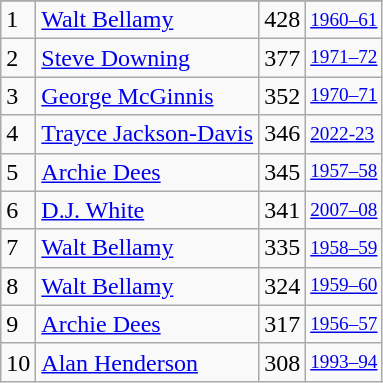<table class="wikitable">
<tr>
</tr>
<tr>
<td>1</td>
<td><a href='#'>Walt Bellamy</a></td>
<td>428</td>
<td style="font-size:80%;"><a href='#'>1960–61</a></td>
</tr>
<tr>
<td>2</td>
<td><a href='#'>Steve Downing</a></td>
<td>377</td>
<td style="font-size:80%;"><a href='#'>1971–72</a></td>
</tr>
<tr>
<td>3</td>
<td><a href='#'>George McGinnis</a></td>
<td>352</td>
<td style="font-size:80%;"><a href='#'>1970–71</a></td>
</tr>
<tr>
<td>4</td>
<td><a href='#'>Trayce Jackson-Davis</a></td>
<td>346</td>
<td style="font-size:80%;"><a href='#'>2022-23</a></td>
</tr>
<tr>
<td>5</td>
<td><a href='#'>Archie Dees</a></td>
<td>345</td>
<td style="font-size:80%;"><a href='#'>1957–58</a></td>
</tr>
<tr>
<td>6</td>
<td><a href='#'>D.J. White</a></td>
<td>341</td>
<td style="font-size:80%;"><a href='#'>2007–08</a></td>
</tr>
<tr>
<td>7</td>
<td><a href='#'>Walt Bellamy</a></td>
<td>335</td>
<td style="font-size:80%;"><a href='#'>1958–59</a></td>
</tr>
<tr>
<td>8</td>
<td><a href='#'>Walt Bellamy</a></td>
<td>324</td>
<td style="font-size:80%;"><a href='#'>1959–60</a></td>
</tr>
<tr>
<td>9</td>
<td><a href='#'>Archie Dees</a></td>
<td>317</td>
<td style="font-size:80%;"><a href='#'>1956–57</a></td>
</tr>
<tr>
<td>10</td>
<td><a href='#'>Alan Henderson</a></td>
<td>308</td>
<td style="font-size:80%;"><a href='#'>1993–94</a></td>
</tr>
</table>
